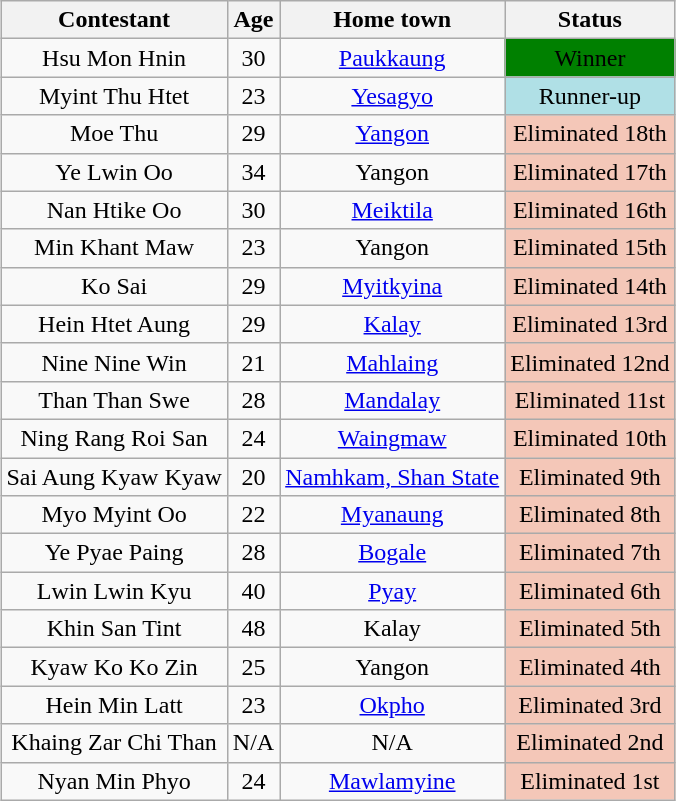<table class= "wikitable sortable" style="text-align: center; margin:auto; align: center">
<tr>
<th>Contestant</th>
<th>Age</th>
<th>Home town</th>
<th>Status</th>
</tr>
<tr>
<td>Hsu Mon Hnin</td>
<td>30</td>
<td><a href='#'>Paukkaung</a></td>
<td style="background:green;"><span>Winner</span></td>
</tr>
<tr>
<td>Myint Thu Htet</td>
<td>23</td>
<td><a href='#'>Yesagyo</a></td>
<td style="background:#B0E0E6;">Runner-up</td>
</tr>
<tr>
<td>Moe Thu</td>
<td>29</td>
<td><a href='#'>Yangon</a></td>
<td bgcolor="#F4C7B8">Eliminated 18th</td>
</tr>
<tr>
<td>Ye Lwin Oo</td>
<td>34</td>
<td>Yangon</td>
<td bgcolor="#F4C7B8">Eliminated 17th</td>
</tr>
<tr>
<td>Nan Htike Oo</td>
<td>30</td>
<td><a href='#'>Meiktila</a></td>
<td bgcolor="#F4C7B8">Eliminated 16th</td>
</tr>
<tr>
<td>Min Khant Maw</td>
<td>23</td>
<td>Yangon</td>
<td bgcolor="#F4C7B8">Eliminated 15th</td>
</tr>
<tr>
<td>Ko Sai</td>
<td>29</td>
<td><a href='#'>Myitkyina</a></td>
<td bgcolor="#F4C7B8">Eliminated 14th</td>
</tr>
<tr>
<td>Hein Htet Aung</td>
<td>29</td>
<td><a href='#'>Kalay</a></td>
<td bgcolor="#F4C7B8">Eliminated 13rd</td>
</tr>
<tr>
<td>Nine Nine Win</td>
<td>21</td>
<td><a href='#'>Mahlaing</a></td>
<td bgcolor="#F4C7B8">Eliminated 12nd</td>
</tr>
<tr>
<td>Than Than Swe</td>
<td>28</td>
<td><a href='#'>Mandalay</a></td>
<td bgcolor="#F4C7B8">Eliminated 11st</td>
</tr>
<tr>
<td>Ning Rang Roi San</td>
<td>24</td>
<td><a href='#'>Waingmaw</a></td>
<td bgcolor="#F4C7B8">Eliminated 10th</td>
</tr>
<tr>
<td>Sai Aung Kyaw Kyaw</td>
<td>20</td>
<td><a href='#'>Namhkam, Shan State</a></td>
<td bgcolor="#F4C7B8">Eliminated 9th</td>
</tr>
<tr>
<td>Myo Myint Oo</td>
<td>22</td>
<td><a href='#'>Myanaung</a></td>
<td bgcolor="#F4C7B8">Eliminated 8th</td>
</tr>
<tr>
<td>Ye Pyae Paing</td>
<td>28</td>
<td><a href='#'>Bogale</a></td>
<td bgcolor="#F4C7B8">Eliminated 7th</td>
</tr>
<tr>
<td>Lwin Lwin Kyu</td>
<td>40</td>
<td><a href='#'>Pyay</a></td>
<td bgcolor="#F4C7B8">Eliminated 6th</td>
</tr>
<tr>
<td>Khin San Tint</td>
<td>48</td>
<td>Kalay</td>
<td bgcolor="#F4C7B8">Eliminated 5th</td>
</tr>
<tr>
<td>Kyaw Ko Ko Zin</td>
<td>25</td>
<td>Yangon</td>
<td bgcolor="#F4C7B8">Eliminated 4th</td>
</tr>
<tr>
<td>Hein Min Latt</td>
<td>23</td>
<td><a href='#'>Okpho</a></td>
<td bgcolor="#F4C7B8">Eliminated 3rd</td>
</tr>
<tr>
<td>Khaing Zar Chi Than</td>
<td>N/A</td>
<td>N/A</td>
<td bgcolor="#F4C7B8">Eliminated 2nd</td>
</tr>
<tr>
<td>Nyan Min Phyo</td>
<td>24</td>
<td><a href='#'>Mawlamyine</a></td>
<td bgcolor="#F4C7B8">Eliminated 1st</td>
</tr>
</table>
